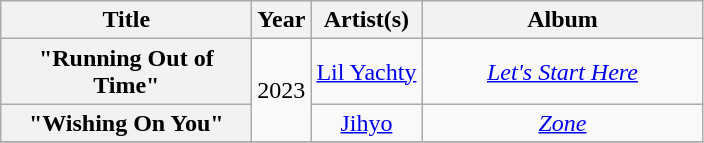<table class="wikitable plainrowheaders" style="text-align:center;">
<tr>
<th scope="col" style="width:160px;">Title</th>
<th scope="col">Year</th>
<th scope="col">Artist(s)</th>
<th scope="col" style="width:180px;">Album</th>
</tr>
<tr>
<th scope="row">"Running Out of Time"</th>
<td rowspan="2">2023</td>
<td><a href='#'>Lil Yachty</a></td>
<td><em><a href='#'>Let's Start Here</a></em></td>
</tr>
<tr>
<th scope="row">"Wishing On You"</th>
<td><a href='#'>Jihyo</a></td>
<td><em><a href='#'>Zone</a></em></td>
</tr>
<tr>
</tr>
</table>
